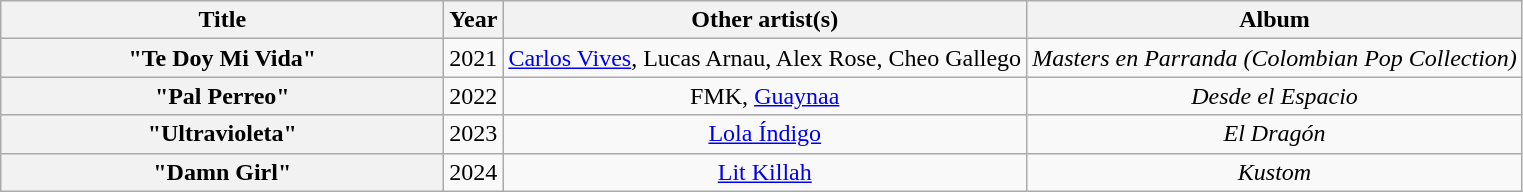<table class="wikitable plainrowheaders" style="text-align:center;">
<tr>
<th scope="col" style="width:18em;">Title</th>
<th scope="col">Year</th>
<th scope="col">Other artist(s)</th>
<th scope="col">Album</th>
</tr>
<tr>
<th scope="row">"Te Doy Mi Vida"</th>
<td rowspan="1">2021</td>
<td><a href='#'>Carlos Vives</a>, Lucas Arnau, Alex Rose, Cheo Gallego</td>
<td><em>Masters en Parranda (Colombian Pop Collection)</em></td>
</tr>
<tr>
<th scope="row">"Pal Perreo"</th>
<td>2022</td>
<td>FMK, <a href='#'>Guaynaa</a></td>
<td><em>Desde el Espacio</em></td>
</tr>
<tr>
<th scope="row">"Ultravioleta"</th>
<td>2023</td>
<td><a href='#'>Lola Índigo</a></td>
<td><em>El Dragón</em></td>
</tr>
<tr>
<th scope="row">"Damn Girl"</th>
<td>2024</td>
<td><a href='#'>Lit Killah</a></td>
<td><em>Kustom</em></td>
</tr>
</table>
